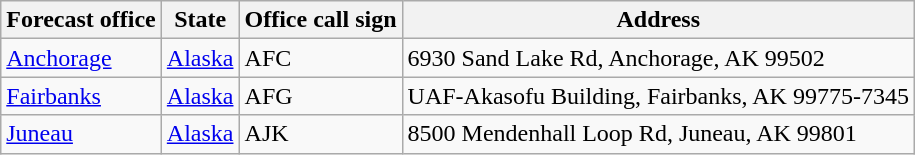<table class="wikitable sortable">
<tr>
<th>Forecast office</th>
<th>State</th>
<th>Office call sign</th>
<th>Address</th>
</tr>
<tr>
<td><a href='#'>Anchorage</a></td>
<td><a href='#'>Alaska</a></td>
<td>AFC</td>
<td>6930 Sand Lake Rd, Anchorage, AK 99502</td>
</tr>
<tr>
<td><a href='#'>Fairbanks</a></td>
<td><a href='#'>Alaska</a></td>
<td>AFG</td>
<td>UAF-Akasofu Building, Fairbanks, AK 99775-7345</td>
</tr>
<tr>
<td><a href='#'>Juneau</a></td>
<td><a href='#'>Alaska</a></td>
<td>AJK</td>
<td>8500 Mendenhall Loop Rd, Juneau, AK 99801</td>
</tr>
</table>
